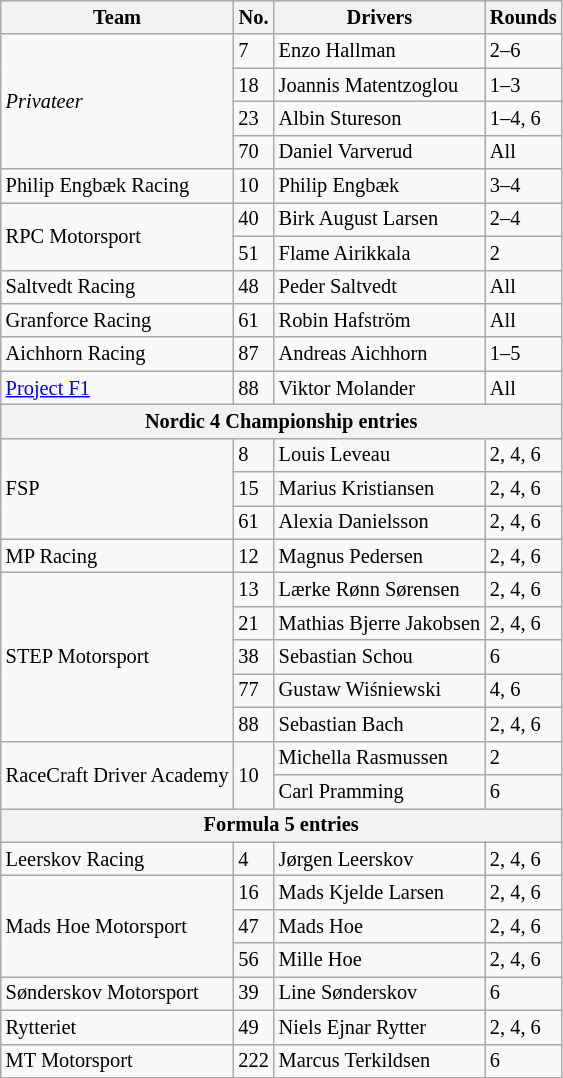<table class="wikitable" style="font-size: 85%;">
<tr>
<th>Team</th>
<th>No.</th>
<th>Drivers</th>
<th>Rounds</th>
</tr>
<tr>
<td rowspan=4><em>Privateer</em></td>
<td>7</td>
<td> Enzo Hallman</td>
<td>2–6</td>
</tr>
<tr>
<td>18</td>
<td> Joannis Matentzoglou</td>
<td>1–3</td>
</tr>
<tr>
<td>23</td>
<td> Albin Stureson</td>
<td>1–4, 6</td>
</tr>
<tr>
<td>70</td>
<td> Daniel Varverud</td>
<td>All</td>
</tr>
<tr>
<td> Philip Engbæk Racing</td>
<td>10</td>
<td> Philip Engbæk</td>
<td>3–4</td>
</tr>
<tr>
<td rowspan=2> RPC Motorsport</td>
<td>40</td>
<td> Birk August Larsen</td>
<td>2–4</td>
</tr>
<tr>
<td>51</td>
<td> Flame Airikkala</td>
<td>2</td>
</tr>
<tr>
<td> Saltvedt Racing</td>
<td>48</td>
<td> Peder Saltvedt</td>
<td>All</td>
</tr>
<tr>
<td> Granforce Racing</td>
<td>61</td>
<td> Robin Hafström</td>
<td>All</td>
</tr>
<tr>
<td> Aichhorn Racing</td>
<td>87</td>
<td> Andreas Aichhorn</td>
<td>1–5</td>
</tr>
<tr>
<td> <a href='#'>Project F1</a></td>
<td>88</td>
<td> Viktor Molander</td>
<td>All</td>
</tr>
<tr>
<th colspan="4">Nordic 4 Championship entries</th>
</tr>
<tr>
<td rowspan=3> FSP</td>
<td>8</td>
<td> Louis Leveau</td>
<td>2, 4, 6</td>
</tr>
<tr>
<td>15</td>
<td> Marius Kristiansen</td>
<td>2, 4, 6</td>
</tr>
<tr>
<td>61</td>
<td> Alexia Danielsson</td>
<td>2, 4, 6</td>
</tr>
<tr>
<td> MP Racing</td>
<td>12</td>
<td> Magnus Pedersen</td>
<td>2, 4, 6</td>
</tr>
<tr>
<td rowspan="5"> STEP Motorsport</td>
<td>13</td>
<td> Lærke Rønn Sørensen</td>
<td>2, 4, 6</td>
</tr>
<tr>
<td>21</td>
<td nowrap> Mathias Bjerre Jakobsen</td>
<td>2, 4, 6</td>
</tr>
<tr>
<td>38</td>
<td> Sebastian Schou</td>
<td>6</td>
</tr>
<tr>
<td>77</td>
<td> Gustaw Wiśniewski</td>
<td>4, 6</td>
</tr>
<tr>
<td>88</td>
<td> Sebastian Bach</td>
<td>2, 4, 6</td>
</tr>
<tr>
<td rowspan=2> RaceCraft Driver Academy</td>
<td rowspan=2>10</td>
<td> Michella Rasmussen</td>
<td>2</td>
</tr>
<tr>
<td> Carl Pramming</td>
<td>6</td>
</tr>
<tr>
<th colspan="4">Formula 5 entries</th>
</tr>
<tr>
<td> Leerskov Racing</td>
<td>4</td>
<td> Jørgen Leerskov</td>
<td>2, 4, 6</td>
</tr>
<tr>
<td rowspan=3> Mads Hoe Motorsport</td>
<td>16</td>
<td> Mads Kjelde Larsen</td>
<td>2, 4, 6</td>
</tr>
<tr>
<td>47</td>
<td> Mads Hoe</td>
<td>2, 4, 6</td>
</tr>
<tr>
<td>56</td>
<td> Mille Hoe</td>
<td>2, 4, 6</td>
</tr>
<tr>
<td> Sønderskov Motorsport</td>
<td>39</td>
<td> Line Sønderskov</td>
<td>6</td>
</tr>
<tr>
<td> Rytteriet</td>
<td>49</td>
<td> Niels Ejnar Rytter</td>
<td>2, 4, 6</td>
</tr>
<tr>
<td> MT Motorsport</td>
<td>222</td>
<td> Marcus Terkildsen</td>
<td>6</td>
</tr>
</table>
